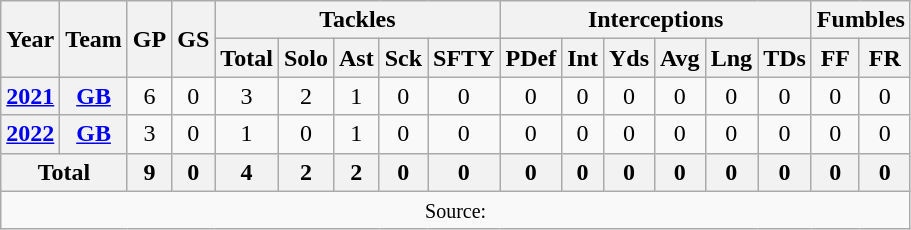<table class="wikitable" style="text-align: center;">
<tr>
<th rowspan=2>Year</th>
<th rowspan=2>Team</th>
<th rowspan=2>GP</th>
<th rowspan=2>GS</th>
<th colspan=5>Tackles</th>
<th colspan=6>Interceptions</th>
<th colspan=2>Fumbles</th>
</tr>
<tr>
<th>Total</th>
<th>Solo</th>
<th>Ast</th>
<th>Sck</th>
<th>SFTY</th>
<th>PDef</th>
<th>Int</th>
<th>Yds</th>
<th>Avg</th>
<th>Lng</th>
<th>TDs</th>
<th>FF</th>
<th>FR</th>
</tr>
<tr>
<th><a href='#'>2021</a></th>
<th><a href='#'>GB</a></th>
<td>6</td>
<td>0</td>
<td>3</td>
<td>2</td>
<td>1</td>
<td>0</td>
<td>0</td>
<td>0</td>
<td>0</td>
<td>0</td>
<td>0</td>
<td>0</td>
<td>0</td>
<td>0</td>
<td>0</td>
</tr>
<tr>
<th><a href='#'>2022</a></th>
<th><a href='#'>GB</a></th>
<td>3</td>
<td>0</td>
<td>1</td>
<td>0</td>
<td>1</td>
<td>0</td>
<td>0</td>
<td>0</td>
<td>0</td>
<td>0</td>
<td>0</td>
<td>0</td>
<td>0</td>
<td>0</td>
<td>0</td>
</tr>
<tr>
<th colspan="2">Total</th>
<th>9</th>
<th>0</th>
<th>4</th>
<th>2</th>
<th>2</th>
<th>0</th>
<th>0</th>
<th>0</th>
<th>0</th>
<th>0</th>
<th>0</th>
<th>0</th>
<th>0</th>
<th>0</th>
<th>0</th>
</tr>
<tr>
<td colspan="17"><small>Source: </small></td>
</tr>
</table>
